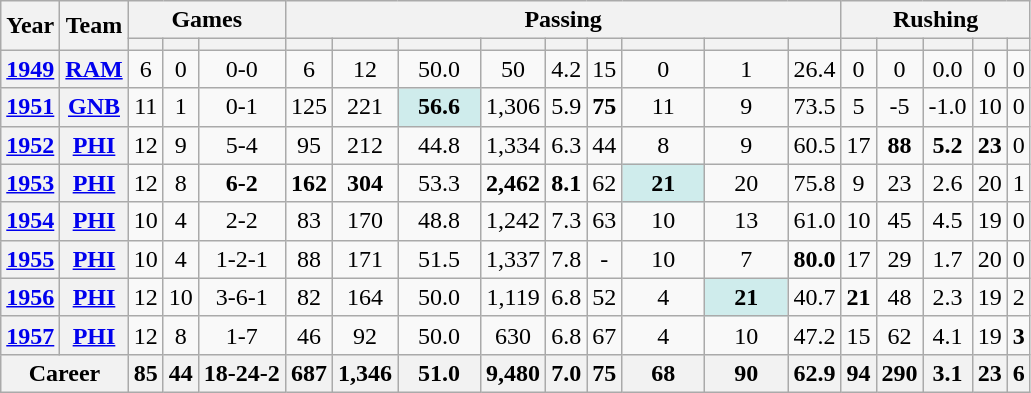<table class="wikitable" style="text-align:center;">
<tr>
<th rowspan="2">Year</th>
<th rowspan="2">Team</th>
<th colspan="3">Games</th>
<th colspan="9">Passing</th>
<th colspan="5">Rushing</th>
</tr>
<tr>
<th></th>
<th></th>
<th></th>
<th></th>
<th></th>
<th></th>
<th></th>
<th></th>
<th></th>
<th></th>
<th></th>
<th></th>
<th></th>
<th></th>
<th></th>
<th></th>
<th></th>
</tr>
<tr>
<th><a href='#'>1949</a></th>
<th><a href='#'>RAM</a></th>
<td>6</td>
<td>0</td>
<td>0-0</td>
<td>6</td>
<td>12</td>
<td>50.0</td>
<td>50</td>
<td>4.2</td>
<td>15</td>
<td>0</td>
<td>1</td>
<td>26.4</td>
<td>0</td>
<td>0</td>
<td>0.0</td>
<td>0</td>
<td>0</td>
</tr>
<tr>
<th><a href='#'>1951</a></th>
<th><a href='#'>GNB</a></th>
<td>11</td>
<td>1</td>
<td>0-1</td>
<td>125</td>
<td>221</td>
<td style="background:#cfecec; width:3em;"><strong>56.6</strong></td>
<td>1,306</td>
<td>5.9</td>
<td><strong>75</strong></td>
<td>11</td>
<td>9</td>
<td>73.5</td>
<td>5</td>
<td>-5</td>
<td>-1.0</td>
<td>10</td>
<td>0</td>
</tr>
<tr>
<th><a href='#'>1952</a></th>
<th><a href='#'>PHI</a></th>
<td>12</td>
<td>9</td>
<td>5-4</td>
<td>95</td>
<td>212</td>
<td>44.8</td>
<td>1,334</td>
<td>6.3</td>
<td>44</td>
<td>8</td>
<td>9</td>
<td>60.5</td>
<td>17</td>
<td><strong>88</strong></td>
<td><strong>5.2</strong></td>
<td><strong>23</strong></td>
<td>0</td>
</tr>
<tr>
<th><a href='#'>1953</a></th>
<th><a href='#'>PHI</a></th>
<td>12</td>
<td>8</td>
<td><strong>6-2</strong></td>
<td><strong>162</strong></td>
<td><strong>304</strong></td>
<td>53.3</td>
<td><strong>2,462</strong></td>
<td><strong>8.1</strong></td>
<td>62</td>
<td style="background:#cfecec; width:3em;"><strong>21</strong></td>
<td>20</td>
<td>75.8</td>
<td>9</td>
<td>23</td>
<td>2.6</td>
<td>20</td>
<td>1</td>
</tr>
<tr>
<th><a href='#'>1954</a></th>
<th><a href='#'>PHI</a></th>
<td>10</td>
<td>4</td>
<td>2-2</td>
<td>83</td>
<td>170</td>
<td>48.8</td>
<td>1,242</td>
<td>7.3</td>
<td>63</td>
<td>10</td>
<td>13</td>
<td>61.0</td>
<td>10</td>
<td>45</td>
<td>4.5</td>
<td>19</td>
<td>0</td>
</tr>
<tr>
<th><a href='#'>1955</a></th>
<th><a href='#'>PHI</a></th>
<td>10</td>
<td>4</td>
<td>1-2-1</td>
<td>88</td>
<td>171</td>
<td>51.5</td>
<td>1,337</td>
<td>7.8</td>
<td>-</td>
<td>10</td>
<td>7</td>
<td><strong>80.0</strong></td>
<td>17</td>
<td>29</td>
<td>1.7</td>
<td>20</td>
<td>0</td>
</tr>
<tr>
<th><a href='#'>1956</a></th>
<th><a href='#'>PHI</a></th>
<td>12</td>
<td>10</td>
<td>3-6-1</td>
<td>82</td>
<td>164</td>
<td>50.0</td>
<td>1,119</td>
<td>6.8</td>
<td>52</td>
<td>4</td>
<td style="background:#cfecec; width:3em;"><strong>21</strong></td>
<td>40.7</td>
<td><strong>21</strong></td>
<td>48</td>
<td>2.3</td>
<td>19</td>
<td>2</td>
</tr>
<tr>
<th><a href='#'>1957</a></th>
<th><a href='#'>PHI</a></th>
<td>12</td>
<td>8</td>
<td>1-7</td>
<td>46</td>
<td>92</td>
<td>50.0</td>
<td>630</td>
<td>6.8</td>
<td>67</td>
<td>4</td>
<td>10</td>
<td>47.2</td>
<td>15</td>
<td>62</td>
<td>4.1</td>
<td>19</td>
<td><strong>3</strong></td>
</tr>
<tr>
<th colspan="2">Career</th>
<th>85</th>
<th>44</th>
<th>18-24-2</th>
<th>687</th>
<th>1,346</th>
<th>51.0</th>
<th>9,480</th>
<th>7.0</th>
<th>75</th>
<th>68</th>
<th>90</th>
<th>62.9</th>
<th>94</th>
<th>290</th>
<th>3.1</th>
<th>23</th>
<th>6</th>
</tr>
</table>
